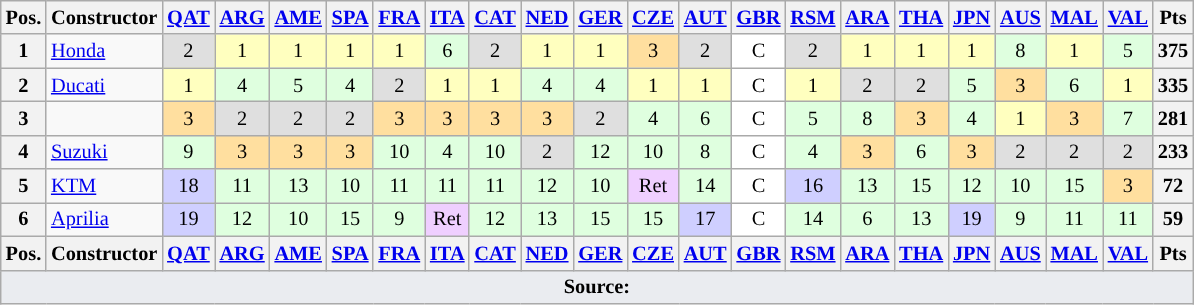<table class="wikitable" style="font-size: 85%; text-align:center">
<tr valign="top">
<th valign="middle">Pos.</th>
<th valign="middle">Constructor</th>
<th><a href='#'>QAT</a><br></th>
<th><a href='#'>ARG</a><br></th>
<th><a href='#'>AME</a><br></th>
<th><a href='#'>SPA</a><br></th>
<th><a href='#'>FRA</a><br></th>
<th><a href='#'>ITA</a><br></th>
<th><a href='#'>CAT</a><br></th>
<th><a href='#'>NED</a><br></th>
<th><a href='#'>GER</a><br></th>
<th><a href='#'>CZE</a><br></th>
<th><a href='#'>AUT</a><br></th>
<th><a href='#'>GBR</a><br></th>
<th><a href='#'>RSM</a><br></th>
<th><a href='#'>ARA</a><br></th>
<th><a href='#'>THA</a><br></th>
<th><a href='#'>JPN</a><br></th>
<th><a href='#'>AUS</a><br></th>
<th><a href='#'>MAL</a><br></th>
<th><a href='#'>VAL</a><br></th>
<th valign="middle">Pts</th>
</tr>
<tr>
<th>1</th>
<td align="left"> <a href='#'>Honda</a></td>
<td style="background:#dfdfdf;">2</td>
<td style="background:#ffffbf;">1</td>
<td style="background:#ffffbf;">1</td>
<td style="background:#ffffbf;">1</td>
<td style="background:#ffffbf;">1</td>
<td style="background:#dfffdf;">6</td>
<td style="background:#dfdfdf;:">2</td>
<td style="background:#ffffbf;">1</td>
<td style="background:#ffffbf;">1</td>
<td style="background:#ffdf9f;">3</td>
<td style="background:#dfdfdf;:">2</td>
<td style="background:#ffffff;">C</td>
<td style="background:#dfdfdf;">2</td>
<td style="background:#ffffbf;">1</td>
<td style="background:#ffffbf;">1</td>
<td style="background:#ffffbf;">1</td>
<td style="background:#dfffdf;">8</td>
<td style="background:#ffffbf;">1</td>
<td style="background:#dfffdf;">5</td>
<th>375</th>
</tr>
<tr>
<th>2</th>
<td align="left"> <a href='#'>Ducati</a></td>
<td style="background:#ffffbf;">1</td>
<td style="background:#dfffdf;">4</td>
<td style="background:#dfffdf;">5</td>
<td style="background:#dfffdf;">4</td>
<td style="background:#dfdfdf;">2</td>
<td style="background:#ffffbf;">1</td>
<td style="background:#ffffbf;">1</td>
<td style="background:#dfffdf;">4</td>
<td style="background:#dfffdf;">4</td>
<td style="background:#ffffbf;">1</td>
<td style="background:#ffffbf;">1</td>
<td style="background:#ffffff;">C</td>
<td style="background:#ffffbf;">1</td>
<td style="background:#dfdfdf;">2</td>
<td style="background:#dfdfdf;">2</td>
<td style="background:#dfffdf;">5</td>
<td style="background:#ffdf9f;">3</td>
<td style="background:#dfffdf;">6</td>
<td style="background:#ffffbf;">1</td>
<th>335</th>
</tr>
<tr>
<th>3</th>
<td align="left"></td>
<td style="background:#ffdf9f;">3</td>
<td style="background:#dfdfdf;">2</td>
<td style="background:#dfdfdf;">2</td>
<td style="background:#dfdfdf;">2</td>
<td style="background:#ffdf9f;">3</td>
<td style="background:#ffdf9f;">3</td>
<td style="background:#ffdf9f;">3</td>
<td style="background:#ffdf9f;">3</td>
<td style="background:#dfdfdf;">2</td>
<td style="background:#dfffdf;">4</td>
<td style="background:#dfffdf;">6</td>
<td style="background:#ffffff;">C</td>
<td style="background:#dfffdf;">5</td>
<td style="background:#dfffdf;">8</td>
<td style="background:#ffdf9f;">3</td>
<td style="background:#dfffdf;">4</td>
<td style="background:#ffffbf;">1</td>
<td style="background:#ffdf9f;">3</td>
<td style="background:#dfffdf;">7</td>
<th>281</th>
</tr>
<tr>
<th>4</th>
<td align="left"> <a href='#'>Suzuki</a></td>
<td style="background:#dfffdf;">9</td>
<td style="background:#ffdf9f;">3</td>
<td style="background:#ffdf9f;">3</td>
<td style="background:#ffdf9f;">3</td>
<td style="background:#dfffdf;">10</td>
<td style="background:#dfffdf;">4</td>
<td style="background:#dfffdf;">10</td>
<td style="background:#dfdfdf;">2</td>
<td style="background:#dfffdf;">12</td>
<td style="background:#dfffdf;">10</td>
<td style="background:#dfffdf;">8</td>
<td style="background:#ffffff;">C</td>
<td style="background:#dfffdf;">4</td>
<td style="background:#ffdf9f;">3</td>
<td style="background:#dfffdf;">6</td>
<td style="background:#ffdf9f;">3</td>
<td style="background:#dfdfdf;">2</td>
<td style="background:#dfdfdf;">2</td>
<td style="background:#dfdfdf;">2</td>
<th>233</th>
</tr>
<tr>
<th>5</th>
<td align="left"> <a href='#'>KTM</a></td>
<td style="background:#cfcfff;">18</td>
<td style="background:#dfffdf;">11</td>
<td style="background:#dfffdf;">13</td>
<td style="background:#dfffdf;">10</td>
<td style="background:#dfffdf;">11</td>
<td style="background:#dfffdf;">11</td>
<td style="background:#dfffdf;">11</td>
<td style="background:#dfffdf;">12</td>
<td style="background:#dfffdf;">10</td>
<td style="background:#efcfff;">Ret</td>
<td style="background:#dfffdf;">14</td>
<td style="background:#ffffff;">C</td>
<td style="background:#cfcfff;">16</td>
<td style="background:#dfffdf;">13</td>
<td style="background:#dfffdf;">15</td>
<td style="background:#dfffdf;">12</td>
<td style="background:#dfffdf;">10</td>
<td style="background:#dfffdf;">15</td>
<td style="background:#ffdf9f;">3</td>
<th>72</th>
</tr>
<tr>
<th>6</th>
<td align="left"> <a href='#'>Aprilia</a></td>
<td style="background:#cfcfff;">19</td>
<td style="background:#dfffdf;">12</td>
<td style="background:#dfffdf;">10</td>
<td style="background:#dfffdf;">15</td>
<td style="background:#dfffdf;">9</td>
<td style="background:#efcfff;">Ret</td>
<td style="background:#dfffdf;">12</td>
<td style="background:#dfffdf;">13</td>
<td style="background:#dfffdf;">15</td>
<td style="background:#dfffdf;">15</td>
<td style="background:#cfcfff;">17</td>
<td style="background:#ffffff;">C</td>
<td style="background:#dfffdf;">14</td>
<td style="background:#dfffdf;">6</td>
<td style="background:#dfffdf;">13</td>
<td style="background:#cfcfff;">19</td>
<td style="background:#dfffdf;">9</td>
<td style="background:#dfffdf;">11</td>
<td style="background:#dfffdf;">11</td>
<th>59</th>
</tr>
<tr valign="top">
<th valign="middle">Pos.</th>
<th valign="middle">Constructor</th>
<th><a href='#'>QAT</a><br></th>
<th><a href='#'>ARG</a><br></th>
<th><a href='#'>AME</a><br></th>
<th><a href='#'>SPA</a><br></th>
<th><a href='#'>FRA</a><br></th>
<th><a href='#'>ITA</a><br></th>
<th><a href='#'>CAT</a><br></th>
<th><a href='#'>NED</a><br></th>
<th><a href='#'>GER</a><br></th>
<th><a href='#'>CZE</a><br></th>
<th><a href='#'>AUT</a><br></th>
<th><a href='#'>GBR</a><br></th>
<th><a href='#'>RSM</a><br></th>
<th><a href='#'>ARA</a><br></th>
<th><a href='#'>THA</a><br></th>
<th><a href='#'>JPN</a><br></th>
<th><a href='#'>AUS</a><br></th>
<th><a href='#'>MAL</a><br></th>
<th><a href='#'>VAL</a><br></th>
<th valign="middle">Pts</th>
</tr>
<tr>
<td colspan="22" style="background-color:#EAECF0;text-align:center"><strong>Source:</strong></td>
</tr>
</table>
